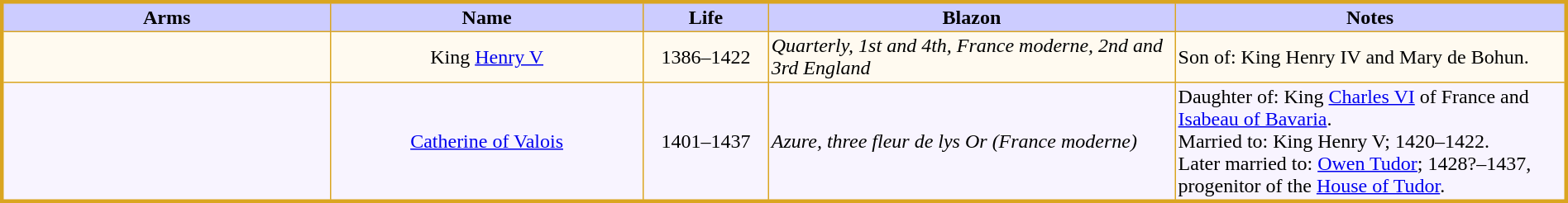<table width="100%" border="1" cellpadding="2" cellspacing="0" style="margin: 0.5em 0.3em 0.5em 0; background: #f9f9f9; border: 3px solid goldenrod; border-collapse: collapse;">
<tr>
<th width="21%" bgcolor = "#ccccff">Arms</th>
<th width="20%" bgcolor = "#ccccff">Name</th>
<th width="8%" bgcolor = "#ccccff">Life</th>
<th width="26%" bgcolor = "#ccccff">Blazon</th>
<th width="26%" bgcolor = "#ccccff">Notes</th>
</tr>
<tr bgcolor=fffaf0>
<td align="center"></td>
<td align="center">King <a href='#'>Henry V</a></td>
<td align="center">1386–1422</td>
<td><em>Quarterly, 1st and 4th, France moderne, 2nd and 3rd England</em></td>
<td>Son of: King Henry IV and Mary de Bohun.</td>
</tr>
<tr bgcolor=#f8f4ff>
<td align="center"></td>
<td align="center"><a href='#'>Catherine of Valois</a></td>
<td align="center">1401–1437</td>
<td><em>Azure, three fleur de lys Or (France moderne)</em></td>
<td>Daughter of: King <a href='#'>Charles VI</a> of France and <a href='#'>Isabeau of Bavaria</a>.<br>Married to: King Henry V; 1420–1422.<br>Later married to: <a href='#'>Owen Tudor</a>; 1428?–1437, progenitor of the <a href='#'>House of Tudor</a>.</td>
</tr>
</table>
